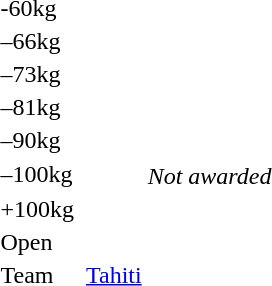<table>
<tr>
<td rowspan=2>-60kg</td>
<td rowspan=2></td>
<td rowspan=2></td>
<td></td>
</tr>
<tr>
<td></td>
</tr>
<tr>
<td rowspan=2>–66kg</td>
<td rowspan=2></td>
<td rowspan=2></td>
<td></td>
</tr>
<tr>
<td></td>
</tr>
<tr>
<td rowspan=2>–73kg</td>
<td rowspan=2></td>
<td rowspan=2></td>
<td></td>
</tr>
<tr>
<td></td>
</tr>
<tr>
<td rowspan=2>–81kg</td>
<td rowspan=2></td>
<td rowspan=2></td>
<td></td>
</tr>
<tr>
<td></td>
</tr>
<tr>
<td rowspan=2>–90kg</td>
<td rowspan=2></td>
<td rowspan=2></td>
<td></td>
</tr>
<tr>
<td></td>
</tr>
<tr>
<td rowspan=2>–100kg</td>
<td rowspan=2></td>
<td rowspan=2></td>
</tr>
<tr>
<td><em>Not awarded</em></td>
</tr>
<tr>
<td rowspan=2>+100kg</td>
<td rowspan=2></td>
<td rowspan=2></td>
<td></td>
</tr>
<tr>
<td></td>
</tr>
<tr>
<td rowspan=2>Open</td>
<td rowspan=2></td>
<td rowspan=2></td>
<td></td>
</tr>
<tr>
<td></td>
</tr>
<tr>
<td rowspan=2>Team</td>
<td rowspan=2></td>
<td rowspan=2> <a href='#'>Tahiti</a></td>
<td></td>
</tr>
<tr>
<td></td>
</tr>
</table>
